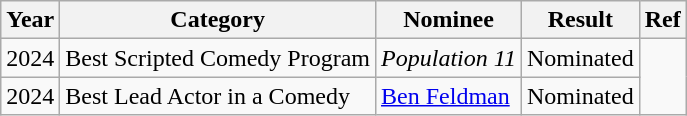<table class="wikitable">
<tr>
<th>Year</th>
<th>Category</th>
<th>Nominee</th>
<th>Result</th>
<th>Ref</th>
</tr>
<tr>
<td>2024</td>
<td>Best Scripted Comedy Program</td>
<td><em>Population 11</em></td>
<td>Nominated</td>
<td rowspan="2"></td>
</tr>
<tr>
<td>2024</td>
<td>Best Lead Actor in a Comedy</td>
<td><a href='#'>Ben Feldman</a></td>
<td>Nominated</td>
</tr>
</table>
